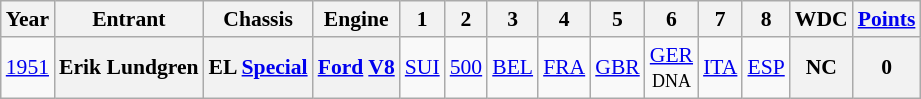<table class="wikitable" style="text-align:center; font-size:90%">
<tr>
<th>Year</th>
<th>Entrant</th>
<th>Chassis</th>
<th>Engine</th>
<th>1</th>
<th>2</th>
<th>3</th>
<th>4</th>
<th>5</th>
<th>6</th>
<th>7</th>
<th>8</th>
<th>WDC</th>
<th><a href='#'>Points</a></th>
</tr>
<tr>
<td><a href='#'>1951</a></td>
<th>Erik Lundgren</th>
<th>EL <a href='#'>Special</a></th>
<th><a href='#'>Ford</a> <a href='#'>V8</a></th>
<td><a href='#'>SUI</a><br><small></small></td>
<td><a href='#'>500</a><br><small></small></td>
<td><a href='#'>BEL</a><br><small></small></td>
<td><a href='#'>FRA</a><br><small></small></td>
<td><a href='#'>GBR</a><br><small></small></td>
<td><a href='#'>GER</a><br><small>DNA</small></td>
<td><a href='#'>ITA</a><br><small></small></td>
<td><a href='#'>ESP</a><br><small></small></td>
<th>NC</th>
<th>0</th>
</tr>
</table>
